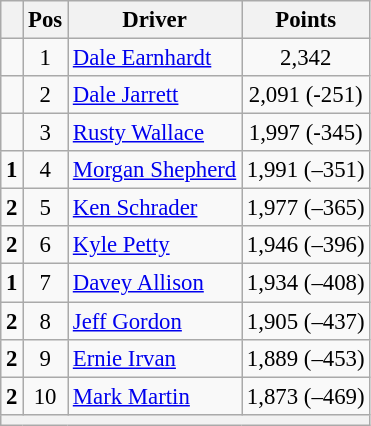<table class="wikitable" style="font-size: 95%;">
<tr>
<th></th>
<th>Pos</th>
<th>Driver</th>
<th>Points</th>
</tr>
<tr>
<td align="left"></td>
<td style="text-align:center;">1</td>
<td><a href='#'>Dale Earnhardt</a></td>
<td style="text-align:center;">2,342</td>
</tr>
<tr>
<td align="left"></td>
<td style="text-align:center;">2</td>
<td><a href='#'>Dale Jarrett</a></td>
<td style="text-align:center;">2,091 (-251)</td>
</tr>
<tr>
<td align="left"></td>
<td style="text-align:center;">3</td>
<td><a href='#'>Rusty Wallace</a></td>
<td style="text-align:center;">1,997 (-345)</td>
</tr>
<tr>
<td align="left"> <strong>1</strong></td>
<td style="text-align:center;">4</td>
<td><a href='#'>Morgan Shepherd</a></td>
<td style="text-align:center;">1,991 (–351)</td>
</tr>
<tr>
<td align="left"> <strong>2</strong></td>
<td style="text-align:center;">5</td>
<td><a href='#'>Ken Schrader</a></td>
<td style="text-align:center;">1,977 (–365)</td>
</tr>
<tr>
<td align="left"> <strong>2</strong></td>
<td style="text-align:center;">6</td>
<td><a href='#'>Kyle Petty</a></td>
<td style="text-align:center;">1,946 (–396)</td>
</tr>
<tr>
<td align="left"> <strong>1</strong></td>
<td style="text-align:center;">7</td>
<td><a href='#'>Davey Allison</a></td>
<td style="text-align:center;">1,934 (–408)</td>
</tr>
<tr>
<td align="left"> <strong>2</strong></td>
<td style="text-align:center;">8</td>
<td><a href='#'>Jeff Gordon</a></td>
<td style="text-align:center;">1,905 (–437)</td>
</tr>
<tr>
<td align="left"> <strong>2</strong></td>
<td style="text-align:center;">9</td>
<td><a href='#'>Ernie Irvan</a></td>
<td style="text-align:center;">1,889 (–453)</td>
</tr>
<tr>
<td align="left"> <strong>2</strong></td>
<td style="text-align:center;">10</td>
<td><a href='#'>Mark Martin</a></td>
<td style="text-align:center;">1,873 (–469)</td>
</tr>
<tr class="sortbottom">
<th colspan="9"></th>
</tr>
</table>
